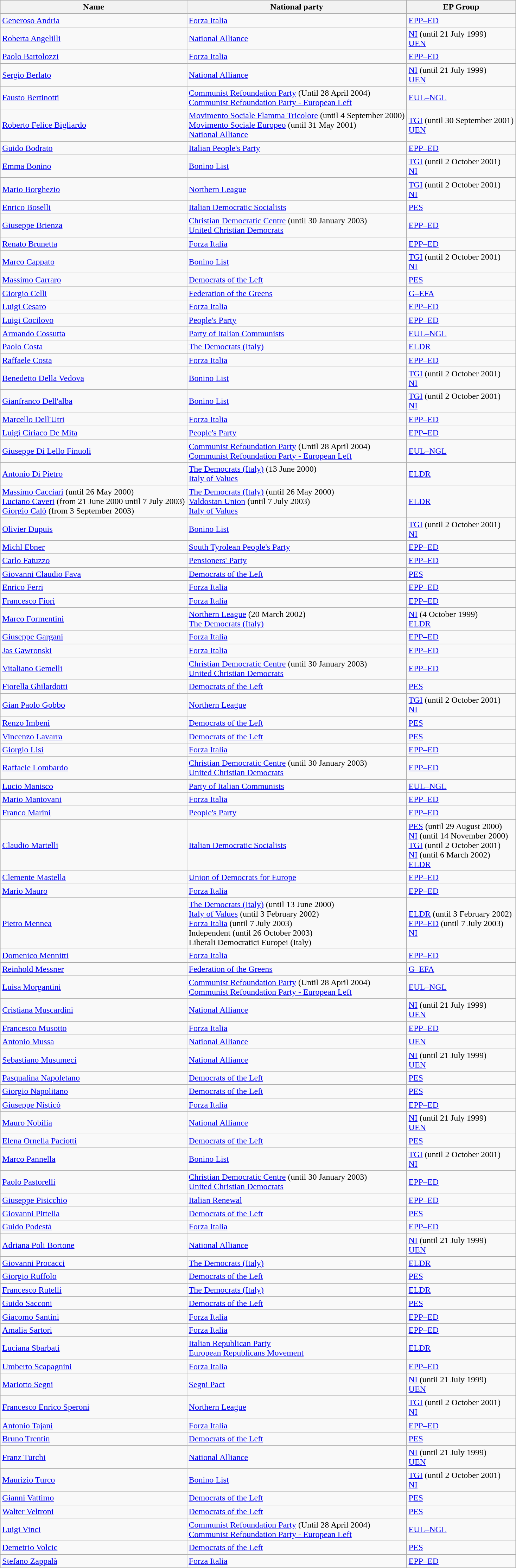<table class="sortable wikitable">
<tr>
<th>Name</th>
<th>National party</th>
<th>EP Group</th>
</tr>
<tr>
<td><a href='#'>Generoso Andria</a></td>
<td> <a href='#'>Forza Italia</a></td>
<td> <a href='#'>EPP–ED</a></td>
</tr>
<tr>
<td><a href='#'>Roberta Angelilli</a></td>
<td> <a href='#'>National Alliance</a></td>
<td><a href='#'></a> <a href='#'>NI</a> (until 21 July 1999)<br> <a href='#'>UEN</a></td>
</tr>
<tr>
<td><a href='#'>Paolo Bartolozzi</a></td>
<td> <a href='#'>Forza Italia</a></td>
<td> <a href='#'>EPP–ED</a></td>
</tr>
<tr>
<td><a href='#'>Sergio Berlato</a></td>
<td> <a href='#'>National Alliance</a></td>
<td><a href='#'></a> <a href='#'>NI</a> (until 21 July 1999)<br> <a href='#'>UEN</a></td>
</tr>
<tr>
<td><a href='#'>Fausto Bertinotti</a></td>
<td> <a href='#'>Communist Refoundation Party</a> (Until 28 April 2004)<br> <a href='#'>Communist Refoundation Party - European Left</a></td>
<td> <a href='#'>EUL–NGL</a></td>
</tr>
<tr>
<td><a href='#'>Roberto Felice Bigliardo</a></td>
<td> <a href='#'>Movimento Sociale Flamma Tricolore</a> (until 4 September 2000)<br> <a href='#'>Movimento Sociale Europeo</a> (until 31 May 2001)<br> <a href='#'>National Alliance</a></td>
<td> <a href='#'>TGI</a> (until 30 September 2001)<br> <a href='#'>UEN</a></td>
</tr>
<tr>
<td><a href='#'>Guido Bodrato</a></td>
<td> <a href='#'>Italian People's Party</a></td>
<td> <a href='#'>EPP–ED</a></td>
</tr>
<tr>
<td><a href='#'>Emma Bonino</a></td>
<td> <a href='#'>Bonino List</a></td>
<td> <a href='#'>TGI</a> (until 2 October 2001)<br> <a href='#'>NI</a></td>
</tr>
<tr>
<td><a href='#'>Mario Borghezio</a></td>
<td> <a href='#'>Northern League</a></td>
<td> <a href='#'>TGI</a> (until 2 October 2001)<br> <a href='#'>NI</a></td>
</tr>
<tr>
<td><a href='#'>Enrico Boselli</a></td>
<td> <a href='#'>Italian Democratic Socialists</a></td>
<td> <a href='#'>PES</a></td>
</tr>
<tr>
<td><a href='#'>Giuseppe Brienza</a></td>
<td> <a href='#'>Christian Democratic Centre</a> (until 30 January 2003)<br> <a href='#'>United Christian Democrats</a></td>
<td> <a href='#'>EPP–ED</a></td>
</tr>
<tr>
<td><a href='#'>Renato Brunetta</a></td>
<td> <a href='#'>Forza Italia</a></td>
<td> <a href='#'>EPP–ED</a></td>
</tr>
<tr>
<td><a href='#'>Marco Cappato</a></td>
<td> <a href='#'>Bonino List</a></td>
<td> <a href='#'>TGI</a> (until 2 October 2001)<br> <a href='#'>NI</a></td>
</tr>
<tr>
<td><a href='#'>Massimo Carraro</a></td>
<td> <a href='#'>Democrats of the Left</a></td>
<td> <a href='#'>PES</a></td>
</tr>
<tr>
<td><a href='#'>Giorgio Celli</a></td>
<td> <a href='#'>Federation of the Greens</a></td>
<td> <a href='#'>G–EFA</a></td>
</tr>
<tr>
<td><a href='#'>Luigi Cesaro</a></td>
<td> <a href='#'>Forza Italia</a></td>
<td> <a href='#'>EPP–ED</a></td>
</tr>
<tr>
<td><a href='#'>Luigi Cocilovo</a></td>
<td> <a href='#'>People's Party</a></td>
<td> <a href='#'>EPP–ED</a></td>
</tr>
<tr>
<td><a href='#'>Armando Cossutta</a></td>
<td> <a href='#'>Party of Italian Communists</a></td>
<td> <a href='#'>EUL–NGL</a></td>
</tr>
<tr>
<td><a href='#'>Paolo Costa</a></td>
<td> <a href='#'>The Democrats (Italy)</a></td>
<td> <a href='#'>ELDR</a></td>
</tr>
<tr>
<td><a href='#'>Raffaele Costa</a></td>
<td> <a href='#'>Forza Italia</a></td>
<td> <a href='#'>EPP–ED</a></td>
</tr>
<tr>
<td><a href='#'>Benedetto Della Vedova</a></td>
<td> <a href='#'>Bonino List</a></td>
<td> <a href='#'>TGI</a> (until 2 October 2001)<br> <a href='#'>NI</a></td>
</tr>
<tr>
<td><a href='#'>Gianfranco Dell'alba</a></td>
<td> <a href='#'>Bonino List</a></td>
<td> <a href='#'>TGI</a> (until 2 October 2001)<br> <a href='#'>NI</a></td>
</tr>
<tr>
<td><a href='#'>Marcello Dell'Utri</a></td>
<td> <a href='#'>Forza Italia</a></td>
<td> <a href='#'>EPP–ED</a></td>
</tr>
<tr>
<td><a href='#'>Luigi Ciriaco De Mita</a></td>
<td> <a href='#'>People's Party</a></td>
<td> <a href='#'>EPP–ED</a></td>
</tr>
<tr>
<td><a href='#'>Giuseppe Di Lello Finuoli</a></td>
<td> <a href='#'>Communist Refoundation Party</a> (Until 28 April 2004)<br> <a href='#'>Communist Refoundation Party - European Left</a></td>
<td> <a href='#'>EUL–NGL</a></td>
</tr>
<tr>
<td><a href='#'>Antonio Di Pietro</a></td>
<td> <a href='#'>The Democrats (Italy)</a> (13 June 2000)<br> <a href='#'>Italy of Values</a></td>
<td> <a href='#'>ELDR</a></td>
</tr>
<tr>
<td><a href='#'>Massimo Cacciari</a> (until 26 May 2000)<br><a href='#'>Luciano Caveri</a> (from 21 June 2000 until 7 July 2003)<br><a href='#'>Giorgio Calò</a> (from 3 September 2003)</td>
<td> <a href='#'>The Democrats (Italy)</a> (until 26 May 2000)<br> <a href='#'>Valdostan Union</a> (until 7 July 2003)<br> <a href='#'>Italy of Values</a></td>
<td> <a href='#'>ELDR</a></td>
</tr>
<tr>
<td><a href='#'>Olivier Dupuis</a></td>
<td> <a href='#'>Bonino List</a></td>
<td> <a href='#'>TGI</a> (until 2 October 2001)<br> <a href='#'>NI</a></td>
</tr>
<tr>
<td><a href='#'>Michl Ebner</a></td>
<td> <a href='#'>South Tyrolean People's Party</a></td>
<td> <a href='#'>EPP–ED</a></td>
</tr>
<tr>
<td><a href='#'>Carlo Fatuzzo</a></td>
<td> <a href='#'>Pensioners' Party</a></td>
<td> <a href='#'>EPP–ED</a></td>
</tr>
<tr>
<td><a href='#'>Giovanni Claudio Fava</a></td>
<td> <a href='#'>Democrats of the Left</a></td>
<td> <a href='#'>PES</a></td>
</tr>
<tr>
<td><a href='#'>Enrico Ferri</a></td>
<td> <a href='#'>Forza Italia</a></td>
<td> <a href='#'>EPP–ED</a></td>
</tr>
<tr>
<td><a href='#'>Francesco Fiori</a></td>
<td> <a href='#'>Forza Italia</a></td>
<td> <a href='#'>EPP–ED</a></td>
</tr>
<tr>
<td><a href='#'>Marco Formentini</a></td>
<td> <a href='#'>Northern League</a> (20 March 2002)<br> <a href='#'>The Democrats (Italy)</a></td>
<td> <a href='#'>NI</a> (4 October 1999)<br> <a href='#'>ELDR</a></td>
</tr>
<tr>
<td><a href='#'>Giuseppe Gargani</a></td>
<td> <a href='#'>Forza Italia</a></td>
<td> <a href='#'>EPP–ED</a></td>
</tr>
<tr>
<td><a href='#'>Jas Gawronski</a></td>
<td> <a href='#'>Forza Italia</a></td>
<td> <a href='#'>EPP–ED</a></td>
</tr>
<tr>
<td><a href='#'>Vitaliano Gemelli</a></td>
<td> <a href='#'>Christian Democratic Centre</a> (until 30 January 2003)<br> <a href='#'>United Christian Democrats</a></td>
<td> <a href='#'>EPP–ED</a></td>
</tr>
<tr>
<td><a href='#'>Fiorella Ghilardotti</a></td>
<td> <a href='#'>Democrats of the Left</a></td>
<td> <a href='#'>PES</a></td>
</tr>
<tr>
<td><a href='#'>Gian Paolo Gobbo</a></td>
<td> <a href='#'>Northern League</a></td>
<td> <a href='#'>TGI</a> (until 2 October 2001)<br> <a href='#'>NI</a></td>
</tr>
<tr>
<td><a href='#'>Renzo Imbeni</a></td>
<td> <a href='#'>Democrats of the Left</a></td>
<td> <a href='#'>PES</a></td>
</tr>
<tr>
<td><a href='#'>Vincenzo Lavarra</a></td>
<td> <a href='#'>Democrats of the Left</a></td>
<td> <a href='#'>PES</a></td>
</tr>
<tr>
<td><a href='#'>Giorgio Lisi</a></td>
<td> <a href='#'>Forza Italia</a></td>
<td> <a href='#'>EPP–ED</a></td>
</tr>
<tr>
<td><a href='#'>Raffaele Lombardo</a></td>
<td> <a href='#'>Christian Democratic Centre</a> (until 30 January 2003)<br> <a href='#'>United Christian Democrats</a></td>
<td> <a href='#'>EPP–ED</a></td>
</tr>
<tr>
<td><a href='#'>Lucio Manisco</a></td>
<td> <a href='#'>Party of Italian Communists</a></td>
<td> <a href='#'>EUL–NGL</a></td>
</tr>
<tr>
<td><a href='#'>Mario Mantovani</a></td>
<td> <a href='#'>Forza Italia</a></td>
<td> <a href='#'>EPP–ED</a></td>
</tr>
<tr>
<td><a href='#'>Franco Marini</a></td>
<td> <a href='#'>People's Party</a></td>
<td> <a href='#'>EPP–ED</a></td>
</tr>
<tr>
<td><a href='#'>Claudio Martelli</a></td>
<td> <a href='#'>Italian Democratic Socialists</a></td>
<td> <a href='#'>PES</a> (until 29 August 2000)<br> <a href='#'>NI</a> (until 14 November 2000)<br> <a href='#'>TGI</a> (until 2 October 2001)<br> <a href='#'>NI</a> (until 6 March 2002)<br> <a href='#'>ELDR</a></td>
</tr>
<tr>
<td><a href='#'>Clemente Mastella</a></td>
<td> <a href='#'>Union of Democrats for Europe</a></td>
<td> <a href='#'>EPP–ED</a></td>
</tr>
<tr>
<td><a href='#'>Mario Mauro</a></td>
<td> <a href='#'>Forza Italia</a></td>
<td> <a href='#'>EPP–ED</a></td>
</tr>
<tr>
<td><a href='#'>Pietro Mennea</a></td>
<td> <a href='#'>The Democrats (Italy)</a> (until 13 June 2000)<br> <a href='#'>Italy of Values</a> (until 3 February 2002)<br> <a href='#'>Forza Italia</a> (until 7 July 2003)<br>Independent (until 26 October 2003)<br>Liberali Democratici Europei (Italy)</td>
<td> <a href='#'>ELDR</a> (until 3 February 2002)<br> <a href='#'>EPP–ED</a> (until 7 July 2003)<br> <a href='#'>NI</a></td>
</tr>
<tr>
<td><a href='#'>Domenico Mennitti</a></td>
<td> <a href='#'>Forza Italia</a></td>
<td> <a href='#'>EPP–ED</a></td>
</tr>
<tr>
<td><a href='#'>Reinhold Messner</a></td>
<td> <a href='#'>Federation of the Greens</a></td>
<td> <a href='#'>G–EFA</a></td>
</tr>
<tr>
<td><a href='#'>Luisa Morgantini</a></td>
<td> <a href='#'>Communist Refoundation Party</a> (Until 28 April 2004)<br> <a href='#'>Communist Refoundation Party - European Left</a></td>
<td> <a href='#'>EUL–NGL</a></td>
</tr>
<tr>
<td><a href='#'>Cristiana Muscardini</a></td>
<td> <a href='#'>National Alliance</a></td>
<td> <a href='#'>NI</a> (until 21 July 1999)<br> <a href='#'>UEN</a></td>
</tr>
<tr>
<td><a href='#'>Francesco Musotto</a></td>
<td> <a href='#'>Forza Italia</a></td>
<td> <a href='#'>EPP–ED</a></td>
</tr>
<tr>
<td><a href='#'>Antonio Mussa</a></td>
<td> <a href='#'>National Alliance</a></td>
<td> <a href='#'>UEN</a></td>
</tr>
<tr>
<td><a href='#'>Sebastiano Musumeci</a></td>
<td> <a href='#'>National Alliance</a></td>
<td> <a href='#'>NI</a> (until 21 July 1999)<br> <a href='#'>UEN</a></td>
</tr>
<tr>
<td><a href='#'>Pasqualina Napoletano</a></td>
<td> <a href='#'>Democrats of the Left</a></td>
<td> <a href='#'>PES</a></td>
</tr>
<tr>
<td><a href='#'>Giorgio Napolitano</a></td>
<td> <a href='#'>Democrats of the Left</a></td>
<td> <a href='#'>PES</a></td>
</tr>
<tr>
<td><a href='#'>Giuseppe Nisticò</a></td>
<td> <a href='#'>Forza Italia</a></td>
<td> <a href='#'>EPP–ED</a></td>
</tr>
<tr>
<td><a href='#'>Mauro Nobilia</a></td>
<td> <a href='#'>National Alliance</a></td>
<td> <a href='#'>NI</a> (until 21 July 1999)<br> <a href='#'>UEN</a></td>
</tr>
<tr>
<td><a href='#'>Elena Ornella Paciotti</a></td>
<td> <a href='#'>Democrats of the Left</a></td>
<td> <a href='#'>PES</a></td>
</tr>
<tr>
<td><a href='#'>Marco Pannella</a></td>
<td> <a href='#'>Bonino List</a></td>
<td> <a href='#'>TGI</a> (until 2 October 2001)<br> <a href='#'>NI</a></td>
</tr>
<tr>
<td><a href='#'>Paolo Pastorelli</a></td>
<td> <a href='#'>Christian Democratic Centre</a> (until 30 January 2003)<br> <a href='#'>United Christian Democrats</a></td>
<td> <a href='#'>EPP–ED</a></td>
</tr>
<tr>
<td><a href='#'>Giuseppe Pisicchio</a></td>
<td> <a href='#'>Italian Renewal</a></td>
<td> <a href='#'>EPP–ED</a></td>
</tr>
<tr>
<td><a href='#'>Giovanni Pittella</a></td>
<td> <a href='#'>Democrats of the Left</a></td>
<td> <a href='#'>PES</a></td>
</tr>
<tr>
<td><a href='#'>Guido Podestà</a></td>
<td> <a href='#'>Forza Italia</a></td>
<td> <a href='#'>EPP–ED</a></td>
</tr>
<tr>
<td><a href='#'>Adriana Poli Bortone</a></td>
<td> <a href='#'>National Alliance</a></td>
<td> <a href='#'>NI</a> (until 21 July 1999)<br> <a href='#'>UEN</a></td>
</tr>
<tr>
<td><a href='#'>Giovanni Procacci</a></td>
<td> <a href='#'>The Democrats (Italy)</a></td>
<td> <a href='#'>ELDR</a></td>
</tr>
<tr>
<td><a href='#'>Giorgio Ruffolo</a></td>
<td> <a href='#'>Democrats of the Left</a></td>
<td> <a href='#'>PES</a></td>
</tr>
<tr>
<td><a href='#'>Francesco Rutelli</a></td>
<td> <a href='#'>The Democrats (Italy)</a></td>
<td> <a href='#'>ELDR</a></td>
</tr>
<tr>
<td><a href='#'>Guido Sacconi</a></td>
<td> <a href='#'>Democrats of the Left</a></td>
<td> <a href='#'>PES</a></td>
</tr>
<tr>
<td><a href='#'>Giacomo Santini</a></td>
<td> <a href='#'>Forza Italia</a></td>
<td> <a href='#'>EPP–ED</a></td>
</tr>
<tr>
<td><a href='#'>Amalia Sartori</a></td>
<td> <a href='#'>Forza Italia</a></td>
<td> <a href='#'>EPP–ED</a></td>
</tr>
<tr>
<td><a href='#'>Luciana Sbarbati</a></td>
<td> <a href='#'>Italian Republican Party</a><br> <a href='#'>European Republicans Movement</a></td>
<td> <a href='#'>ELDR</a></td>
</tr>
<tr>
<td><a href='#'>Umberto Scapagnini</a></td>
<td> <a href='#'>Forza Italia</a></td>
<td> <a href='#'>EPP–ED</a></td>
</tr>
<tr>
<td><a href='#'>Mariotto Segni</a></td>
<td> <a href='#'>Segni Pact</a></td>
<td> <a href='#'>NI</a> (until 21 July 1999)<br> <a href='#'>UEN</a></td>
</tr>
<tr>
<td><a href='#'>Francesco Enrico Speroni</a></td>
<td> <a href='#'>Northern League</a></td>
<td> <a href='#'>TGI</a> (until 2 October 2001)<br> <a href='#'>NI</a></td>
</tr>
<tr>
<td><a href='#'>Antonio Tajani</a></td>
<td> <a href='#'>Forza Italia</a></td>
<td> <a href='#'>EPP–ED</a></td>
</tr>
<tr>
<td><a href='#'>Bruno Trentin</a></td>
<td> <a href='#'>Democrats of the Left</a></td>
<td> <a href='#'>PES</a></td>
</tr>
<tr>
<td><a href='#'>Franz Turchi</a></td>
<td> <a href='#'>National Alliance</a></td>
<td> <a href='#'>NI</a> (until 21 July 1999)<br> <a href='#'>UEN</a></td>
</tr>
<tr>
<td><a href='#'>Maurizio Turco</a></td>
<td> <a href='#'>Bonino List</a></td>
<td> <a href='#'>TGI</a> (until 2 October 2001)<br> <a href='#'>NI</a></td>
</tr>
<tr>
<td><a href='#'>Gianni Vattimo</a></td>
<td> <a href='#'>Democrats of the Left</a></td>
<td> <a href='#'>PES</a></td>
</tr>
<tr>
<td><a href='#'>Walter Veltroni</a></td>
<td> <a href='#'>Democrats of the Left</a></td>
<td> <a href='#'>PES</a></td>
</tr>
<tr>
<td><a href='#'>Luigi Vinci</a></td>
<td> <a href='#'>Communist Refoundation Party</a> (Until 28 April 2004)<br> <a href='#'>Communist Refoundation Party - European Left</a></td>
<td> <a href='#'>EUL–NGL</a></td>
</tr>
<tr>
<td><a href='#'>Demetrio Volcic</a></td>
<td> <a href='#'>Democrats of the Left</a></td>
<td> <a href='#'>PES</a></td>
</tr>
<tr>
<td><a href='#'>Stefano Zappalà</a></td>
<td> <a href='#'>Forza Italia</a></td>
<td> <a href='#'>EPP–ED</a></td>
</tr>
</table>
